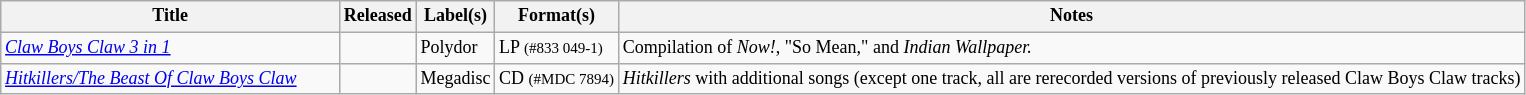<table class="wikitable" style="font-size: 9pt">
<tr>
<th width="220">Title</th>
<th>Released</th>
<th>Label(s)</th>
<th>Format(s)</th>
<th>Notes</th>
</tr>
<tr>
<td><em><a href='#'>Claw Boys Claw 3 in 1</a></em></td>
<td></td>
<td>Polydor</td>
<td>LP <small>(#833 049-1)</small></td>
<td>Compilation of <em>Now!</em>, "So Mean," and <em>Indian Wallpaper.</em></td>
</tr>
<tr>
<td><em><a href='#'>Hitkillers/The Beast Of Claw Boys Claw</a></em></td>
<td></td>
<td>Megadisc</td>
<td>CD <small>(#MDC 7894)</small></td>
<td><em>Hitkillers</em> with additional songs (except one track, all are rerecorded versions of previously released Claw Boys Claw tracks)</td>
</tr>
</table>
